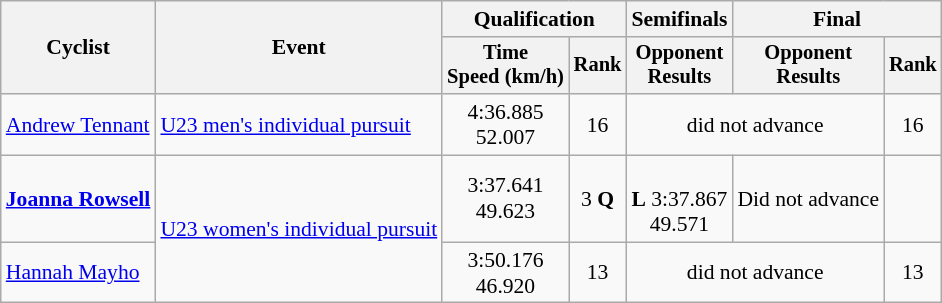<table class="wikitable" style="font-size:90%">
<tr>
<th rowspan="2">Cyclist</th>
<th rowspan="2">Event</th>
<th colspan=2>Qualification</th>
<th>Semifinals</th>
<th colspan=2>Final</th>
</tr>
<tr style="font-size:95%">
<th>Time<br>Speed (km/h)</th>
<th>Rank</th>
<th>Opponent<br>Results</th>
<th>Opponent<br>Results</th>
<th>Rank</th>
</tr>
<tr align=center>
<td align=left><a href='#'>Andrew Tennant</a></td>
<td align=left><a href='#'>U23 men's individual pursuit</a></td>
<td>4:36.885<br>52.007</td>
<td>16</td>
<td colspan=2>did not advance</td>
<td>16</td>
</tr>
<tr align=center>
<td align=left><strong><a href='#'>Joanna Rowsell</a></strong></td>
<td align=left rowspan=2><a href='#'>U23 women's individual pursuit</a></td>
<td>3:37.641<br>49.623</td>
<td>3 <strong>Q</strong></td>
<td><br><strong>L</strong> 3:37.867<br>49.571</td>
<td>Did not advance</td>
<td></td>
</tr>
<tr align=center>
<td align=left><a href='#'>Hannah Mayho</a></td>
<td>3:50.176<br>46.920</td>
<td>13</td>
<td colspan=2>did not advance</td>
<td>13</td>
</tr>
</table>
